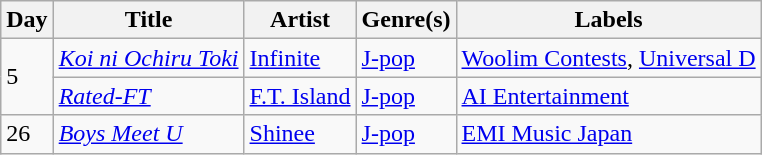<table class="wikitable sortable" style="text-align: left;">
<tr>
<th>Day</th>
<th>Title</th>
<th>Artist</th>
<th>Genre(s)</th>
<th>Labels</th>
</tr>
<tr>
<td rowspan="2">5</td>
<td><em><a href='#'>Koi ni Ochiru Toki</a></em></td>
<td><a href='#'>Infinite</a></td>
<td><a href='#'>J-pop</a></td>
<td><a href='#'>Woolim Contests</a>, <a href='#'>Universal D</a></td>
</tr>
<tr>
<td><em><a href='#'>Rated-FT</a></em></td>
<td><a href='#'>F.T. Island</a></td>
<td><a href='#'>J-pop</a></td>
<td><a href='#'>AI Entertainment</a></td>
</tr>
<tr>
<td rowspan="1">26</td>
<td><em><a href='#'>Boys Meet U</a></em></td>
<td><a href='#'>Shinee</a></td>
<td><a href='#'>J-pop</a></td>
<td><a href='#'>EMI Music Japan</a></td>
</tr>
</table>
